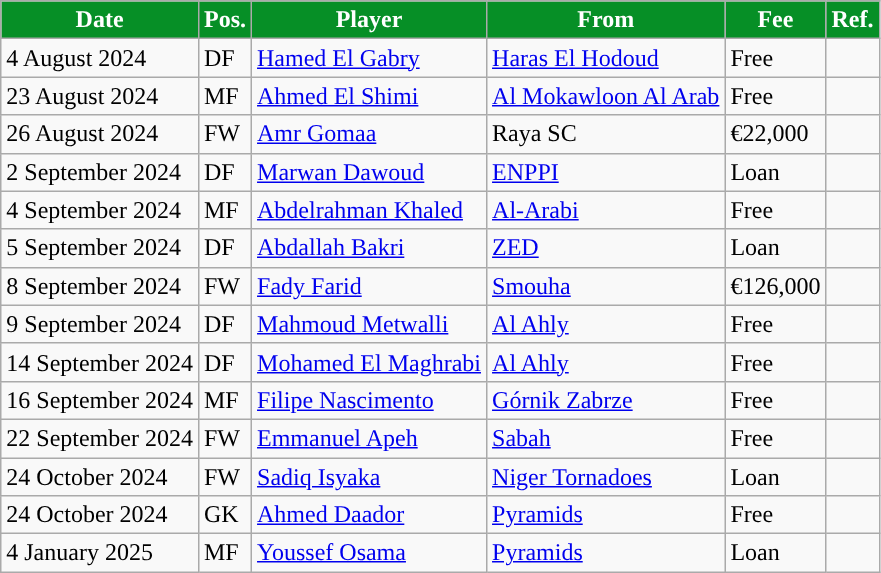<table class="wikitable plainrowheaders sortable">
<tr>
<th style="background:#068f26; color:#ffffff; ">Date</th>
<th style="background:#068f26; color:#ffffff; ">Pos.</th>
<th style="background:#068f26; color:#ffffff; ">Player</th>
<th style="background:#068f26; color:#ffffff; ">From</th>
<th style="background:#068f26; color:#ffffff; ">Fee</th>
<th style="background:#068f26; color:#ffffff; ">Ref.</th>
</tr>
<tr>
<td>4 August 2024</td>
<td>DF</td>
<td> <a href='#'>Hamed El Gabry</a></td>
<td> <a href='#'>Haras El Hodoud</a></td>
<td>Free</td>
<td></td>
</tr>
<tr>
<td>23 August 2024</td>
<td>MF</td>
<td> <a href='#'>Ahmed El Shimi</a></td>
<td> <a href='#'>Al Mokawloon Al Arab</a></td>
<td>Free</td>
<td></td>
</tr>
<tr>
<td>26 August 2024</td>
<td>FW</td>
<td> <a href='#'>Amr Gomaa</a></td>
<td> Raya SC</td>
<td>€22,000</td>
<td></td>
</tr>
<tr>
<td>2 September 2024</td>
<td>DF</td>
<td> <a href='#'>Marwan Dawoud</a></td>
<td> <a href='#'>ENPPI</a></td>
<td>Loan</td>
<td></td>
</tr>
<tr>
<td>4 September 2024</td>
<td>MF</td>
<td> <a href='#'>Abdelrahman Khaled</a></td>
<td> <a href='#'>Al-Arabi</a></td>
<td>Free</td>
<td></td>
</tr>
<tr>
<td>5 September 2024</td>
<td>DF</td>
<td> <a href='#'>Abdallah Bakri</a></td>
<td> <a href='#'>ZED</a></td>
<td>Loan</td>
<td></td>
</tr>
<tr>
<td>8 September 2024</td>
<td>FW</td>
<td> <a href='#'>Fady Farid</a></td>
<td> <a href='#'>Smouha</a></td>
<td>€126,000</td>
<td></td>
</tr>
<tr>
<td>9 September 2024</td>
<td>DF</td>
<td> <a href='#'>Mahmoud Metwalli</a></td>
<td> <a href='#'>Al Ahly</a></td>
<td>Free</td>
<td></td>
</tr>
<tr>
<td>14 September 2024</td>
<td>DF</td>
<td> <a href='#'>Mohamed El Maghrabi</a></td>
<td> <a href='#'>Al Ahly</a></td>
<td>Free</td>
<td></td>
</tr>
<tr>
<td>16 September 2024</td>
<td>MF</td>
<td> <a href='#'>Filipe Nascimento</a></td>
<td> <a href='#'>Górnik Zabrze</a></td>
<td>Free</td>
<td></td>
</tr>
<tr>
<td>22 September 2024</td>
<td>FW</td>
<td> <a href='#'>Emmanuel Apeh</a></td>
<td> <a href='#'>Sabah</a></td>
<td>Free</td>
<td></td>
</tr>
<tr>
<td>24 October 2024</td>
<td>FW</td>
<td> <a href='#'>Sadiq Isyaka</a></td>
<td> <a href='#'>Niger Tornadoes</a></td>
<td>Loan</td>
<td></td>
</tr>
<tr>
<td>24 October 2024</td>
<td>GK</td>
<td> <a href='#'>Ahmed Daador</a></td>
<td> <a href='#'>Pyramids</a></td>
<td>Free</td>
<td></td>
</tr>
<tr>
<td>4 January 2025</td>
<td>MF</td>
<td> <a href='#'>Youssef Osama</a></td>
<td> <a href='#'>Pyramids</a></td>
<td>Loan</td>
<td></td>
</tr>
</table>
